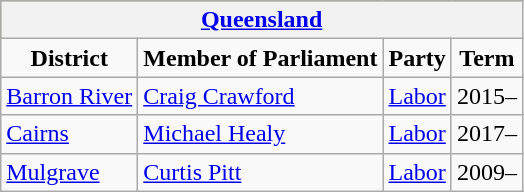<table class="wikitable">
<tr style="background:#bdb76b;">
<th colspan=4><a href='#'>Queensland</a></th>
</tr>
<tr>
<td style="text-align:center"><strong>District</strong></td>
<td style="text-align:center"><strong>Member of Parliament</strong></td>
<td style="text-align:center"><strong>Party</strong></td>
<td style="text-align:center"><strong>Term</strong></td>
</tr>
<tr>
<td><a href='#'>Barron River</a></td>
<td><a href='#'>Craig Crawford</a></td>
<td><a href='#'>Labor</a></td>
<td>2015–</td>
</tr>
<tr>
<td><a href='#'>Cairns</a></td>
<td><a href='#'>Michael Healy</a></td>
<td><a href='#'>Labor</a></td>
<td>2017–</td>
</tr>
<tr>
<td><a href='#'>Mulgrave</a></td>
<td><a href='#'>Curtis Pitt</a></td>
<td><a href='#'>Labor</a></td>
<td>2009–</td>
</tr>
</table>
